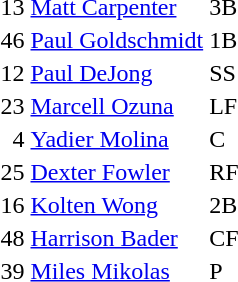<table>
<tr>
<td>13</td>
<td><a href='#'>Matt Carpenter</a></td>
<td>3B</td>
</tr>
<tr>
<td>46</td>
<td><a href='#'>Paul Goldschmidt</a></td>
<td>1B</td>
</tr>
<tr>
<td>12</td>
<td><a href='#'>Paul DeJong</a></td>
<td>SS</td>
</tr>
<tr>
<td>23</td>
<td><a href='#'>Marcell Ozuna</a></td>
<td>LF</td>
</tr>
<tr>
<td>  4</td>
<td><a href='#'>Yadier Molina</a></td>
<td>C</td>
</tr>
<tr>
<td>25</td>
<td><a href='#'>Dexter Fowler</a></td>
<td>RF</td>
</tr>
<tr>
<td>16</td>
<td><a href='#'>Kolten Wong</a></td>
<td>2B</td>
</tr>
<tr>
<td>48</td>
<td><a href='#'>Harrison Bader</a></td>
<td>CF</td>
</tr>
<tr>
<td>39</td>
<td><a href='#'>Miles Mikolas</a></td>
<td>P</td>
</tr>
</table>
